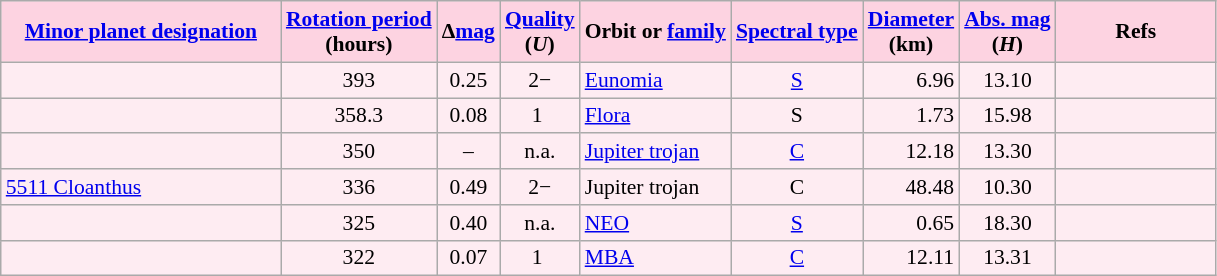<table class="wikitable" style="text-align: center; background-color: #FEECF2;  font-size: 0.9em;">
<tr>
<th width=180 style="background-color:#FDD3E1;"><a href='#'>Minor planet designation</a></th>
<th style="background-color: #FDD3E1;"><a href='#'>Rotation period</a><br>(hours)</th>
<th style="background-color: #FDD3E1;">Δ<a href='#'>mag</a></th>
<th style="background-color: #FDD3E1;"><a href='#'>Quality</a><br>(<em>U</em>)</th>
<th style="background-color: #FDD3E1;">Orbit or <a href='#'>family</a></th>
<th style="background-color: #FDD3E1;"><a href='#'>Spectral type</a></th>
<th style="background-color: #FDD3E1;"><a href='#'>Diameter</a><br>(km)</th>
<th style="background-color: #FDD3E1;"><a href='#'>Abs. mag</a><br>(<em>H</em>)</th>
<th width=100 style="background-color: #FDD3E1;">Refs</th>
</tr>
<tr id="22135">
<td align=left></td>
<td>393</td>
<td>0.25</td>
<td>2−</td>
<td align=left><a href='#'>Eunomia</a></td>
<td><a href='#'>S</a></td>
<td align=right>6.96</td>
<td>13.10</td>
<td></td>
</tr>
<tr id="98063">
<td align=left></td>
<td>358.3</td>
<td>0.08</td>
<td>1 </td>
<td align=left><a href='#'>Flora</a></td>
<td>S</td>
<td align=right>1.73</td>
<td>15.98</td>
<td></td>
</tr>
<tr id="266992">
<td align=left></td>
<td>350</td>
<td>–</td>
<td>n.a.</td>
<td align=left><a href='#'>Jupiter trojan</a></td>
<td><a href='#'>C</a></td>
<td align=right>12.18</td>
<td>13.30</td>
<td></td>
</tr>
<tr id="5511">
<td align=left><a href='#'>5511 Cloanthus</a></td>
<td>336</td>
<td>0.49</td>
<td>2−</td>
<td align=left>Jupiter trojan</td>
<td>C</td>
<td align=right>48.48</td>
<td>10.30</td>
<td></td>
</tr>
<tr id="381677">
<td align=left></td>
<td>325</td>
<td>0.40</td>
<td>n.a.</td>
<td align=left><a href='#'>NEO</a></td>
<td><a href='#'>S</a></td>
<td align=right>0.65</td>
<td>18.30</td>
<td></td>
</tr>
<tr id="36227">
<td align=left></td>
<td>322</td>
<td>0.07</td>
<td>1 </td>
<td align=left><a href='#'>MBA</a> </td>
<td><a href='#'>C</a></td>
<td align=right>12.11</td>
<td>13.31</td>
<td></td>
</tr>
</table>
